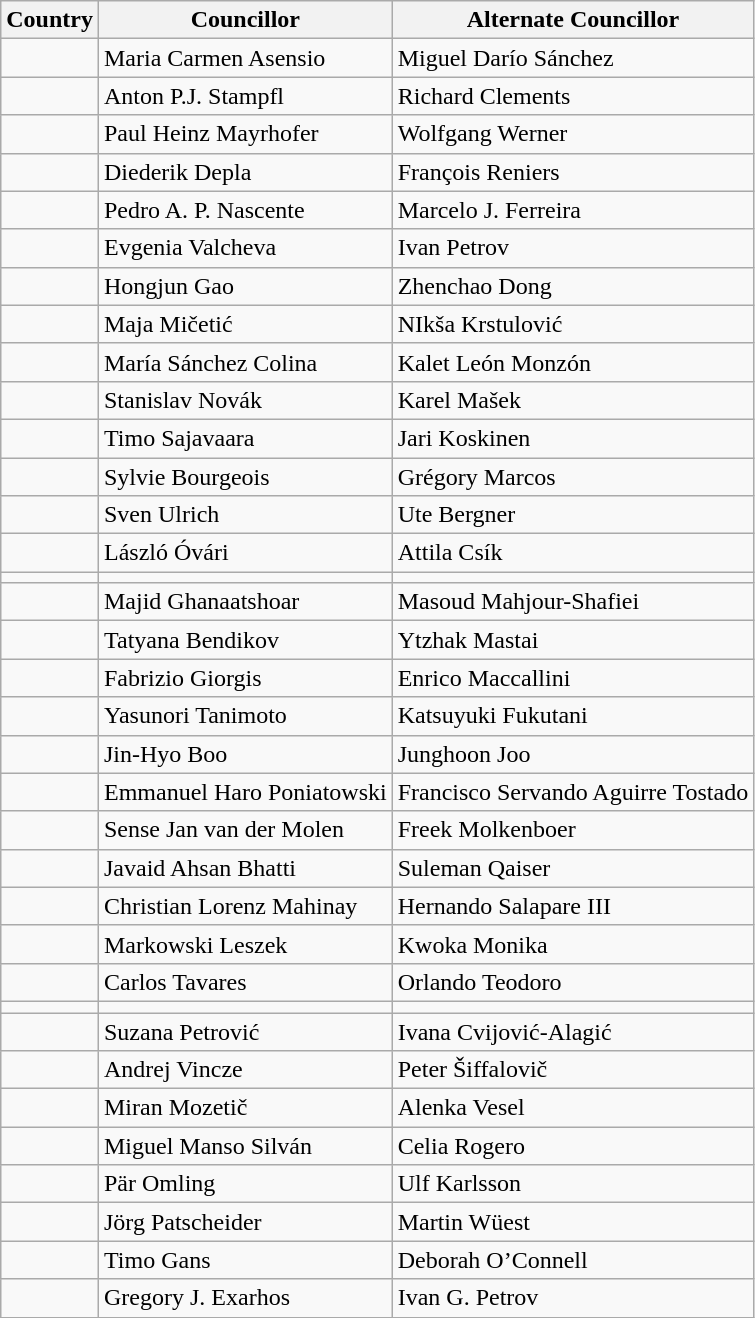<table class="wikitable">
<tr>
<th>Country</th>
<th>Councillor</th>
<th>Alternate Councillor</th>
</tr>
<tr>
<td></td>
<td>Maria Carmen Asensio</td>
<td>Miguel Darío Sánchez</td>
</tr>
<tr>
<td></td>
<td>Anton P.J. Stampfl</td>
<td>Richard Clements</td>
</tr>
<tr>
<td></td>
<td>Paul Heinz Mayrhofer</td>
<td>Wolfgang Werner</td>
</tr>
<tr>
<td></td>
<td>Diederik Depla</td>
<td>François Reniers</td>
</tr>
<tr>
<td></td>
<td>Pedro A. P. Nascente</td>
<td>Marcelo J. Ferreira</td>
</tr>
<tr>
<td></td>
<td>Evgenia Valcheva</td>
<td>Ivan Petrov</td>
</tr>
<tr>
<td></td>
<td>Hongjun Gao</td>
<td>Zhenchao Dong</td>
</tr>
<tr>
<td></td>
<td>Maja Mičetić</td>
<td>NIkša Krstulović</td>
</tr>
<tr>
<td></td>
<td>María Sánchez Colina</td>
<td>Kalet León Monzón</td>
</tr>
<tr>
<td></td>
<td>Stanislav Novák</td>
<td>Karel Mašek</td>
</tr>
<tr>
<td></td>
<td>Timo Sajavaara</td>
<td>Jari Koskinen</td>
</tr>
<tr>
<td></td>
<td>Sylvie Bourgeois</td>
<td>Grégory Marcos</td>
</tr>
<tr>
<td></td>
<td>Sven Ulrich</td>
<td>Ute Bergner</td>
</tr>
<tr>
<td></td>
<td>László Óvári</td>
<td>Attila Csík</td>
</tr>
<tr>
<td></td>
<td></td>
<td></td>
</tr>
<tr>
<td></td>
<td>Majid Ghanaatshoar</td>
<td>Masoud Mahjour-Shafiei</td>
</tr>
<tr>
<td></td>
<td>Tatyana Bendikov</td>
<td>Ytzhak Mastai</td>
</tr>
<tr>
<td></td>
<td>Fabrizio Giorgis</td>
<td>Enrico Maccallini</td>
</tr>
<tr>
<td></td>
<td>Yasunori Tanimoto</td>
<td>Katsuyuki Fukutani</td>
</tr>
<tr>
<td></td>
<td>Jin-Hyo Boo</td>
<td>Junghoon Joo</td>
</tr>
<tr>
<td></td>
<td>Emmanuel Haro Poniatowski</td>
<td>Francisco Servando Aguirre Tostado</td>
</tr>
<tr>
<td></td>
<td>Sense Jan van der Molen</td>
<td>Freek Molkenboer</td>
</tr>
<tr>
<td></td>
<td>Javaid Ahsan Bhatti</td>
<td>Suleman Qaiser</td>
</tr>
<tr>
<td></td>
<td>Christian Lorenz Mahinay</td>
<td>Hernando Salapare III</td>
</tr>
<tr>
<td></td>
<td>Markowski Leszek</td>
<td>Kwoka Monika</td>
</tr>
<tr>
<td></td>
<td>Carlos Tavares</td>
<td>Orlando Teodoro</td>
</tr>
<tr>
<td></td>
<td></td>
<td></td>
</tr>
<tr>
<td></td>
<td>Suzana Petrović</td>
<td>Ivana Cvijović-Alagić</td>
</tr>
<tr>
<td></td>
<td>Andrej Vincze</td>
<td>Peter Šiffalovič</td>
</tr>
<tr>
<td></td>
<td>Miran Mozetič</td>
<td>Alenka Vesel</td>
</tr>
<tr>
<td></td>
<td>Miguel Manso Silván</td>
<td>Celia Rogero</td>
</tr>
<tr>
<td></td>
<td>Pär Omling</td>
<td>Ulf Karlsson</td>
</tr>
<tr>
<td></td>
<td>Jörg Patscheider</td>
<td>Martin Wüest</td>
</tr>
<tr>
<td></td>
<td>Timo Gans</td>
<td>Deborah O’Connell</td>
</tr>
<tr>
<td></td>
<td>Gregory J. Exarhos</td>
<td>Ivan G. Petrov</td>
</tr>
</table>
